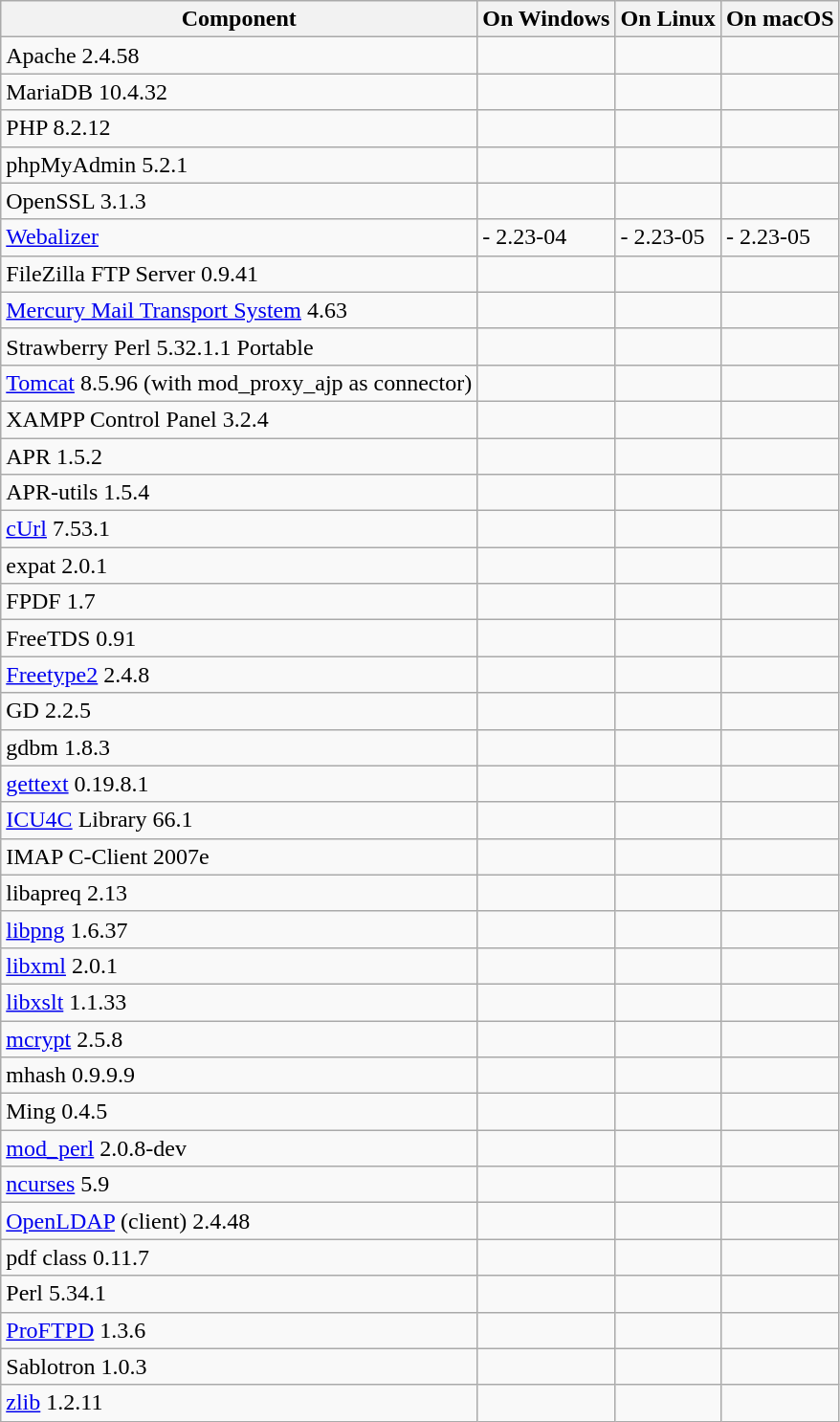<table class="wikitable">
<tr>
<th>Component</th>
<th>On Windows</th>
<th>On Linux</th>
<th>On macOS</th>
</tr>
<tr>
<td>Apache 2.4.58</td>
<td></td>
<td></td>
<td></td>
</tr>
<tr>
<td>MariaDB 10.4.32</td>
<td></td>
<td></td>
<td></td>
</tr>
<tr>
<td>PHP 8.2.12</td>
<td></td>
<td> </td>
<td> </td>
</tr>
<tr>
<td>phpMyAdmin 5.2.1</td>
<td></td>
<td></td>
<td></td>
</tr>
<tr>
<td>OpenSSL 3.1.3</td>
<td></td>
<td></td>
<td></td>
</tr>
<tr>
<td><a href='#'>Webalizer</a></td>
<td> - 2.23-04</td>
<td> - 2.23-05</td>
<td> - 2.23-05</td>
</tr>
<tr>
<td>FileZilla FTP Server 0.9.41</td>
<td></td>
<td></td>
<td></td>
</tr>
<tr>
<td><a href='#'>Mercury Mail Transport System</a> 4.63</td>
<td></td>
<td></td>
<td></td>
</tr>
<tr>
<td>Strawberry Perl 5.32.1.1 Portable</td>
<td></td>
<td></td>
<td></td>
</tr>
<tr>
<td><a href='#'>Tomcat</a> 8.5.96 (with mod_proxy_ajp as connector)</td>
<td></td>
<td></td>
<td></td>
</tr>
<tr>
<td>XAMPP Control Panel 3.2.4</td>
<td></td>
<td></td>
<td></td>
</tr>
<tr>
<td>APR 1.5.2</td>
<td></td>
<td></td>
<td></td>
</tr>
<tr>
<td>APR-utils 1.5.4</td>
<td></td>
<td></td>
<td></td>
</tr>
<tr>
<td><a href='#'>cUrl</a> 7.53.1</td>
<td></td>
<td></td>
<td></td>
</tr>
<tr>
<td>expat 2.0.1</td>
<td></td>
<td></td>
<td></td>
</tr>
<tr>
<td>FPDF 1.7</td>
<td></td>
<td></td>
<td></td>
</tr>
<tr>
<td>FreeTDS 0.91</td>
<td></td>
<td></td>
<td></td>
</tr>
<tr>
<td><a href='#'>Freetype2</a> 2.4.8</td>
<td></td>
<td></td>
<td></td>
</tr>
<tr>
<td>GD 2.2.5</td>
<td></td>
<td></td>
<td></td>
</tr>
<tr>
<td>gdbm 1.8.3</td>
<td></td>
<td></td>
<td></td>
</tr>
<tr>
<td><a href='#'>gettext</a> 0.19.8.1</td>
<td></td>
<td></td>
<td></td>
</tr>
<tr>
<td><a href='#'>ICU4C</a> Library 66.1</td>
<td></td>
<td></td>
<td></td>
</tr>
<tr>
<td>IMAP C-Client 2007e</td>
<td></td>
<td></td>
<td></td>
</tr>
<tr>
<td>libapreq 2.13</td>
<td></td>
<td></td>
<td></td>
</tr>
<tr>
<td><a href='#'>libpng</a> 1.6.37</td>
<td></td>
<td></td>
<td></td>
</tr>
<tr>
<td><a href='#'>libxml</a> 2.0.1</td>
<td></td>
<td></td>
<td></td>
</tr>
<tr>
<td><a href='#'>libxslt</a> 1.1.33</td>
<td></td>
<td></td>
<td></td>
</tr>
<tr>
<td><a href='#'>mcrypt</a> 2.5.8</td>
<td></td>
<td></td>
<td></td>
</tr>
<tr>
<td>mhash 0.9.9.9</td>
<td></td>
<td></td>
<td></td>
</tr>
<tr>
<td>Ming 0.4.5</td>
<td></td>
<td></td>
<td></td>
</tr>
<tr>
<td><a href='#'>mod_perl</a> 2.0.8-dev</td>
<td></td>
<td></td>
<td></td>
</tr>
<tr>
<td><a href='#'>ncurses</a> 5.9</td>
<td></td>
<td></td>
<td></td>
</tr>
<tr>
<td><a href='#'>OpenLDAP</a> (client) 2.4.48</td>
<td></td>
<td></td>
<td></td>
</tr>
<tr>
<td>pdf class 0.11.7</td>
<td></td>
<td></td>
<td></td>
</tr>
<tr>
<td>Perl 5.34.1</td>
<td></td>
<td></td>
<td></td>
</tr>
<tr>
<td><a href='#'>ProFTPD</a> 1.3.6</td>
<td></td>
<td></td>
<td></td>
</tr>
<tr>
<td>Sablotron 1.0.3</td>
<td></td>
<td></td>
<td></td>
</tr>
<tr>
<td><a href='#'>zlib</a> 1.2.11</td>
<td></td>
<td></td>
<td></td>
</tr>
</table>
